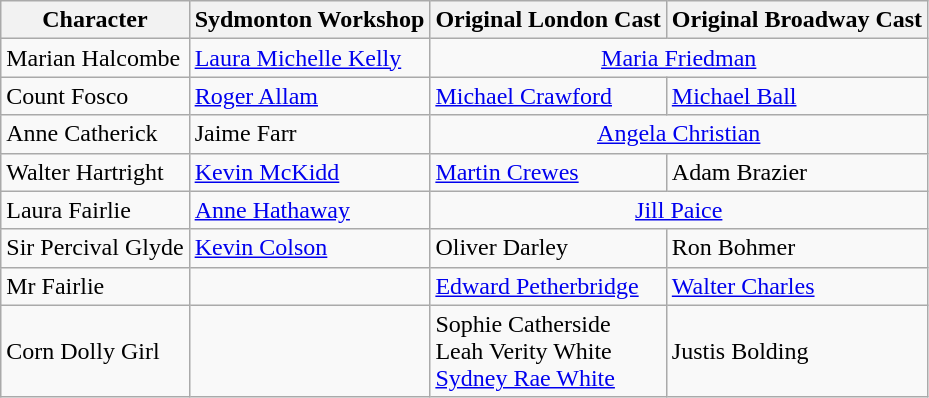<table class="wikitable">
<tr>
<th>Character</th>
<th>Sydmonton Workshop</th>
<th>Original London Cast</th>
<th>Original Broadway Cast</th>
</tr>
<tr>
<td>Marian Halcombe</td>
<td><a href='#'>Laura Michelle Kelly</a></td>
<td colspan="2" align="center"><a href='#'>Maria Friedman</a></td>
</tr>
<tr>
<td>Count Fosco</td>
<td><a href='#'>Roger Allam</a></td>
<td><a href='#'>Michael Crawford</a></td>
<td><a href='#'>Michael Ball</a></td>
</tr>
<tr>
<td>Anne Catherick</td>
<td>Jaime Farr</td>
<td colspan="2" align="center"><a href='#'>Angela Christian</a></td>
</tr>
<tr>
<td>Walter Hartright</td>
<td><a href='#'>Kevin McKidd</a></td>
<td><a href='#'>Martin Crewes</a></td>
<td>Adam Brazier</td>
</tr>
<tr>
<td>Laura Fairlie</td>
<td><a href='#'>Anne Hathaway</a></td>
<td colspan="2" align="center"><a href='#'>Jill Paice</a></td>
</tr>
<tr>
<td>Sir Percival Glyde</td>
<td><a href='#'>Kevin Colson</a></td>
<td>Oliver Darley</td>
<td>Ron Bohmer</td>
</tr>
<tr>
<td>Mr Fairlie</td>
<td></td>
<td><a href='#'>Edward Petherbridge</a></td>
<td><a href='#'>Walter Charles</a></td>
</tr>
<tr>
<td>Corn Dolly Girl</td>
<td></td>
<td>Sophie Catherside<br>Leah Verity White<br><a href='#'>Sydney Rae White</a></td>
<td>Justis Bolding</td>
</tr>
</table>
